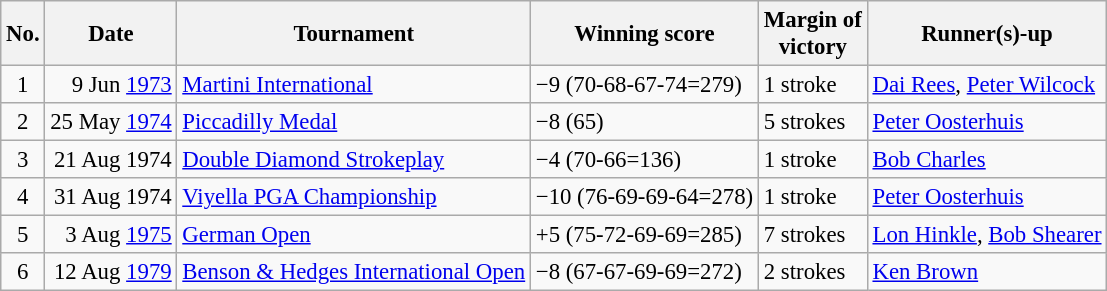<table class="wikitable" style="font-size:95%;">
<tr>
<th>No.</th>
<th>Date</th>
<th>Tournament</th>
<th>Winning score</th>
<th>Margin of<br>victory</th>
<th>Runner(s)-up</th>
</tr>
<tr>
<td align=center>1</td>
<td align=right>9 Jun <a href='#'>1973</a></td>
<td><a href='#'>Martini International</a></td>
<td>−9 (70-68-67-74=279)</td>
<td>1 stroke</td>
<td> <a href='#'>Dai Rees</a>,  <a href='#'>Peter Wilcock</a></td>
</tr>
<tr>
<td align=center>2</td>
<td align=right>25 May <a href='#'>1974</a></td>
<td><a href='#'>Piccadilly Medal</a></td>
<td>−8 (65)</td>
<td>5 strokes</td>
<td> <a href='#'>Peter Oosterhuis</a></td>
</tr>
<tr>
<td align=center>3</td>
<td align=right>21 Aug 1974</td>
<td><a href='#'>Double Diamond Strokeplay</a></td>
<td>−4 (70-66=136)</td>
<td>1 stroke</td>
<td> <a href='#'>Bob Charles</a></td>
</tr>
<tr>
<td align=center>4</td>
<td align=right>31 Aug 1974</td>
<td><a href='#'>Viyella PGA Championship</a></td>
<td>−10 (76-69-69-64=278)</td>
<td>1 stroke</td>
<td> <a href='#'>Peter Oosterhuis</a></td>
</tr>
<tr>
<td align=center>5</td>
<td align=right>3 Aug <a href='#'>1975</a></td>
<td><a href='#'>German Open</a></td>
<td>+5 (75-72-69-69=285)</td>
<td>7 strokes</td>
<td> <a href='#'>Lon Hinkle</a>,  <a href='#'>Bob Shearer</a></td>
</tr>
<tr>
<td align=center>6</td>
<td align=right>12 Aug <a href='#'>1979</a></td>
<td><a href='#'>Benson & Hedges International Open</a></td>
<td>−8 (67-67-69-69=272)</td>
<td>2 strokes</td>
<td> <a href='#'>Ken Brown</a></td>
</tr>
</table>
